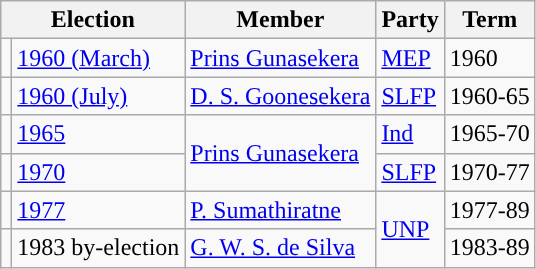<table class="wikitable">
<tr>
<th colspan="2">Election</th>
<th>Member</th>
<th>Party</th>
<th>Term</th>
</tr>
<tr>
<td style="background-color: "></td>
<td><a href='#'>1960 (March)</a></td>
<td><a href='#'>Prins Gunasekera</a></td>
<td><a href='#'>MEP</a></td>
<td>1960</td>
</tr>
<tr>
<td style="background-color: "></td>
<td><a href='#'>1960 (July)</a></td>
<td><a href='#'>D. S. Goonesekera</a></td>
<td><a href='#'>SLFP</a></td>
<td>1960-65</td>
</tr>
<tr>
<td style="background-color: "></td>
<td><a href='#'>1965</a></td>
<td rowspan=2><a href='#'>Prins Gunasekera</a></td>
<td><a href='#'>Ind</a></td>
<td>1965-70</td>
</tr>
<tr>
<td style="background-color: "></td>
<td><a href='#'>1970</a></td>
<td><a href='#'>SLFP</a></td>
<td>1970-77</td>
</tr>
<tr>
<td style="background-color: "></td>
<td><a href='#'>1977</a></td>
<td><a href='#'>P. Sumathiratne</a></td>
<td rowspan="2"><a href='#'>UNP</a></td>
<td>1977-89</td>
</tr>
<tr>
<td style="background-color: "></td>
<td>1983 by-election</td>
<td><a href='#'>G. W. S. de Silva</a></td>
<td>1983-89</td>
</tr>
</table>
